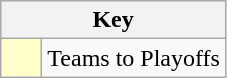<table class="wikitable" style="text-align: center;">
<tr>
<th colspan=2>Key</th>
</tr>
<tr>
<td style="background:#ffffcc; width:20px;"></td>
<td align=left>Teams to Playoffs</td>
</tr>
</table>
